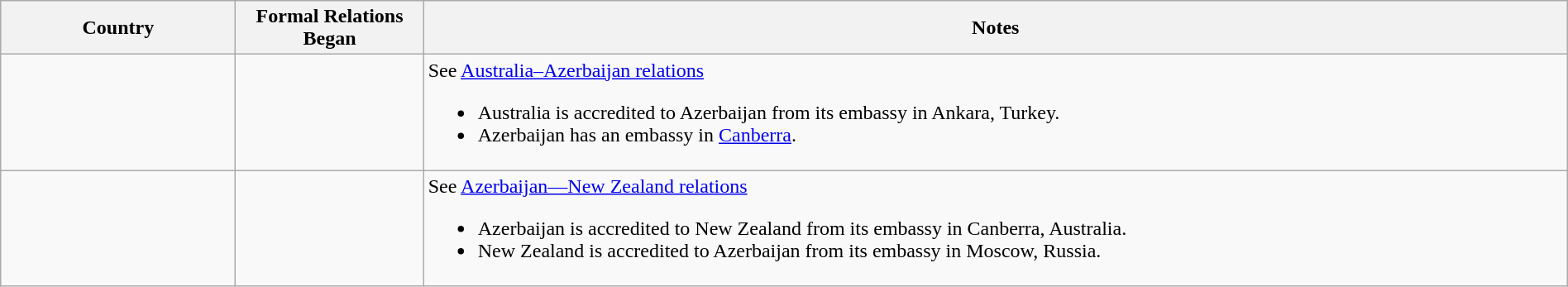<table class="wikitable sortable" border="1" style="width:100%; margin:auto;">
<tr>
<th width="15%">Country</th>
<th width="12%">Formal Relations Began</th>
<th>Notes</th>
</tr>
<tr -valign="top">
<td></td>
<td style="text-align:center"></td>
<td>See <a href='#'>Australia–Azerbaijan relations</a><br><ul><li>Australia is accredited to Azerbaijan from its embassy in Ankara, Turkey.</li><li>Azerbaijan has an embassy in <a href='#'>Canberra</a>.</li></ul></td>
</tr>
<tr -valign="top">
<td></td>
<td style="text-align:center"></td>
<td>See <a href='#'>Azerbaijan—New Zealand relations</a><br><ul><li>Azerbaijan is accredited to New Zealand from its embassy in Canberra, Australia.</li><li>New Zealand is accredited to Azerbaijan from its embassy in Moscow, Russia.</li></ul></td>
</tr>
</table>
